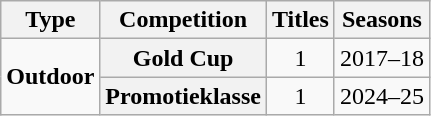<table class="wikitable plainrowheaders">
<tr>
<th scope=col>Type</th>
<th scope=col>Competition</th>
<th scope=col>Titles</th>
<th scope=col>Seasons</th>
</tr>
<tr>
<td rowspan=2><strong>Outdoor</strong></td>
<th scope=row>Gold Cup</th>
<td align="center">1</td>
<td>2017–18</td>
</tr>
<tr>
<th scope=row>Promotieklasse</th>
<td align="center">1</td>
<td>2024–25</td>
</tr>
</table>
